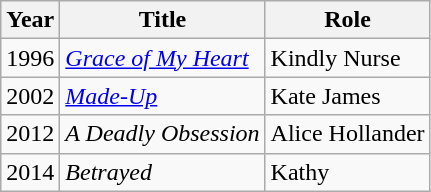<table class="wikitable sortable">
<tr>
<th>Year</th>
<th>Title</th>
<th>Role</th>
</tr>
<tr>
<td>1996</td>
<td><em><a href='#'>Grace of My Heart</a></em></td>
<td>Kindly Nurse</td>
</tr>
<tr>
<td>2002</td>
<td><em><a href='#'>Made-Up</a></em></td>
<td>Kate James</td>
</tr>
<tr>
<td>2012</td>
<td><em>A Deadly Obsession</em></td>
<td>Alice Hollander</td>
</tr>
<tr>
<td>2014</td>
<td><em>Betrayed</em></td>
<td>Kathy</td>
</tr>
</table>
